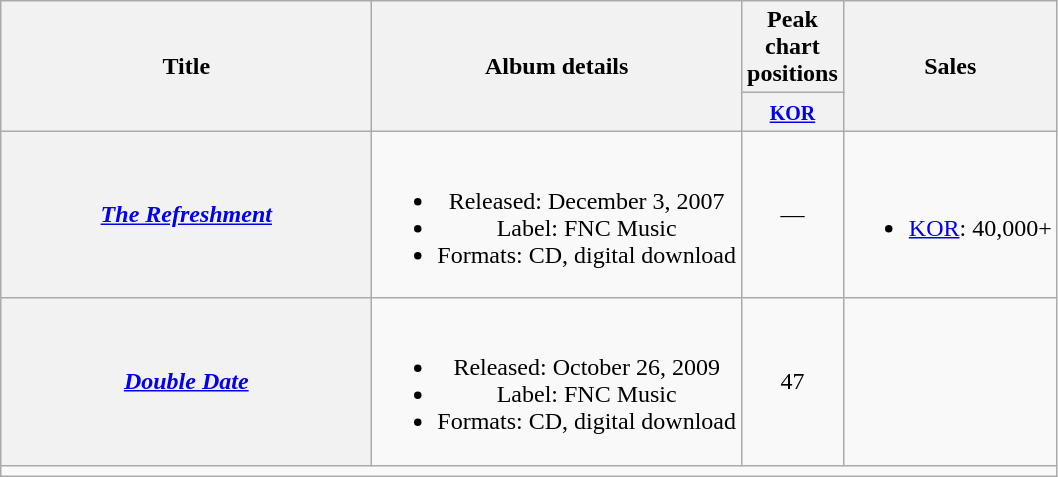<table class="wikitable plainrowheaders" style="text-align:center;">
<tr>
<th rowspan="2" style="width:15em;">Title</th>
<th rowspan="2">Album details</th>
<th colspan="1">Peak chart positions</th>
<th rowspan=2>Sales</th>
</tr>
<tr>
<th width="30"><small><a href='#'>KOR</a></small><br></th>
</tr>
<tr>
<th scope="row"><em><a href='#'>The Refreshment</a></em></th>
<td><br><ul><li>Released: December 3, 2007</li><li>Label: FNC Music</li><li>Formats: CD, digital download</li></ul></td>
<td>—</td>
<td><br><ul><li><a href='#'>KOR</a>: 40,000+</li></ul></td>
</tr>
<tr>
<th scope="row"><em><a href='#'>Double Date</a></em></th>
<td><br><ul><li>Released: October 26, 2009</li><li>Label: FNC Music</li><li>Formats: CD, digital download</li></ul></td>
<td>47</td>
<td></td>
</tr>
<tr>
<td colspan="5"></td>
</tr>
</table>
